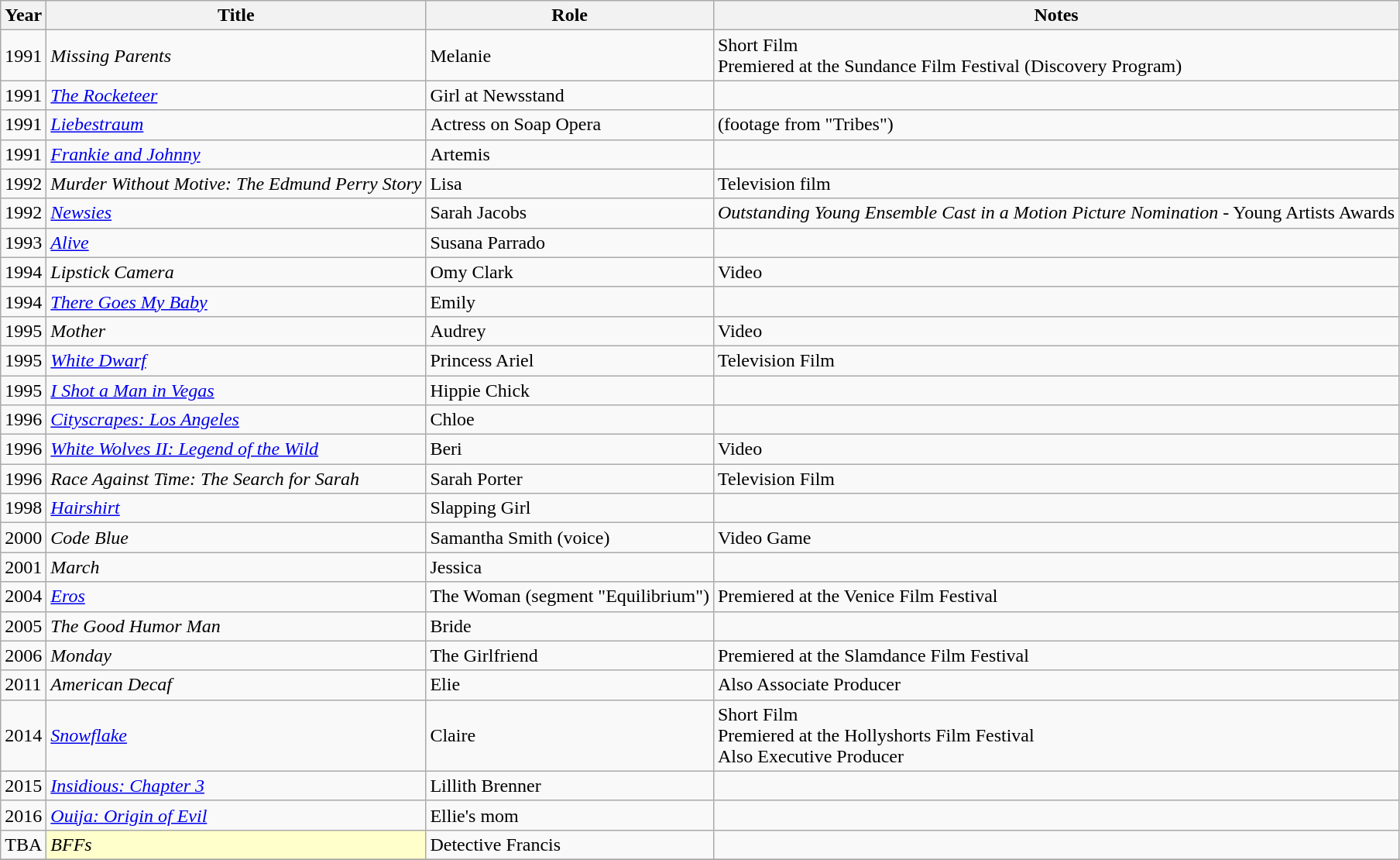<table class="wikitable sortable">
<tr>
<th>Year</th>
<th>Title</th>
<th>Role</th>
<th class="unsortable">Notes</th>
</tr>
<tr>
<td>1991</td>
<td><em>Missing Parents</em></td>
<td>Melanie</td>
<td>Short Film<br>Premiered at the Sundance Film Festival (Discovery Program)</td>
</tr>
<tr>
<td>1991</td>
<td><em><a href='#'>The Rocketeer</a></em></td>
<td>Girl at Newsstand</td>
<td></td>
</tr>
<tr>
<td>1991</td>
<td><em><a href='#'>Liebestraum</a></em></td>
<td>Actress on Soap Opera</td>
<td>(footage from "Tribes")</td>
</tr>
<tr>
<td>1991</td>
<td><em><a href='#'>Frankie and Johnny</a></em></td>
<td>Artemis</td>
<td></td>
</tr>
<tr>
<td>1992</td>
<td><em>Murder Without Motive: The Edmund Perry Story</em></td>
<td>Lisa</td>
<td>Television film</td>
</tr>
<tr>
<td>1992</td>
<td><em><a href='#'>Newsies</a></em></td>
<td>Sarah Jacobs</td>
<td><em>Outstanding Young Ensemble Cast in a Motion Picture Nomination</em> - Young Artists Awards</td>
</tr>
<tr>
<td>1993</td>
<td><em><a href='#'>Alive</a></em></td>
<td>Susana Parrado</td>
<td></td>
</tr>
<tr>
<td>1994</td>
<td><em>Lipstick Camera</em></td>
<td>Omy Clark</td>
<td>Video</td>
</tr>
<tr>
<td>1994</td>
<td><em><a href='#'>There Goes My Baby</a></em></td>
<td>Emily</td>
<td></td>
</tr>
<tr>
<td>1995</td>
<td><em>Mother</em></td>
<td>Audrey</td>
<td>Video</td>
</tr>
<tr>
<td>1995</td>
<td><em><a href='#'>White Dwarf</a></em></td>
<td>Princess Ariel</td>
<td>Television Film</td>
</tr>
<tr>
<td>1995</td>
<td><em><a href='#'>I Shot a Man in Vegas</a></em></td>
<td>Hippie Chick</td>
<td></td>
</tr>
<tr>
<td>1996</td>
<td><em><a href='#'>Cityscrapes: Los Angeles</a></em></td>
<td>Chloe</td>
<td></td>
</tr>
<tr>
<td>1996</td>
<td><em><a href='#'>White Wolves II: Legend of the Wild</a></em></td>
<td>Beri</td>
<td>Video</td>
</tr>
<tr>
<td>1996</td>
<td><em>Race Against Time: The Search for Sarah</em></td>
<td>Sarah Porter</td>
<td>Television Film</td>
</tr>
<tr>
<td>1998</td>
<td><em><a href='#'>Hairshirt</a></em></td>
<td>Slapping Girl</td>
<td></td>
</tr>
<tr>
<td>2000</td>
<td><em>Code Blue</em></td>
<td>Samantha Smith (voice)</td>
<td>Video Game</td>
</tr>
<tr>
<td>2001</td>
<td><em>March</em></td>
<td>Jessica</td>
<td></td>
</tr>
<tr>
<td>2004</td>
<td><em><a href='#'>Eros</a></em></td>
<td>The Woman (segment "Equilibrium")</td>
<td>Premiered at the Venice Film Festival</td>
</tr>
<tr>
<td>2005</td>
<td><em>The Good Humor Man</em></td>
<td>Bride</td>
<td></td>
</tr>
<tr>
<td>2006</td>
<td><em>Monday</em></td>
<td>The Girlfriend</td>
<td>Premiered at the Slamdance Film Festival</td>
</tr>
<tr>
<td>2011</td>
<td><em>American Decaf</em></td>
<td>Elie</td>
<td>Also Associate Producer</td>
</tr>
<tr>
<td>2014</td>
<td><em><a href='#'>Snowflake</a></em></td>
<td>Claire</td>
<td>Short Film<br>Premiered at the Hollyshorts Film Festival<br>Also Executive Producer<br></td>
</tr>
<tr>
<td>2015</td>
<td><em><a href='#'>Insidious: Chapter 3</a></em></td>
<td>Lillith Brenner</td>
<td></td>
</tr>
<tr>
<td>2016</td>
<td><em><a href='#'>Ouija: Origin of Evil</a></em></td>
<td>Ellie's mom</td>
<td></td>
</tr>
<tr>
<td>TBA</td>
<td style="background:#FFFFCC;"><em>BFFs</em> </td>
<td>Detective Francis</td>
<td></td>
</tr>
<tr>
</tr>
</table>
